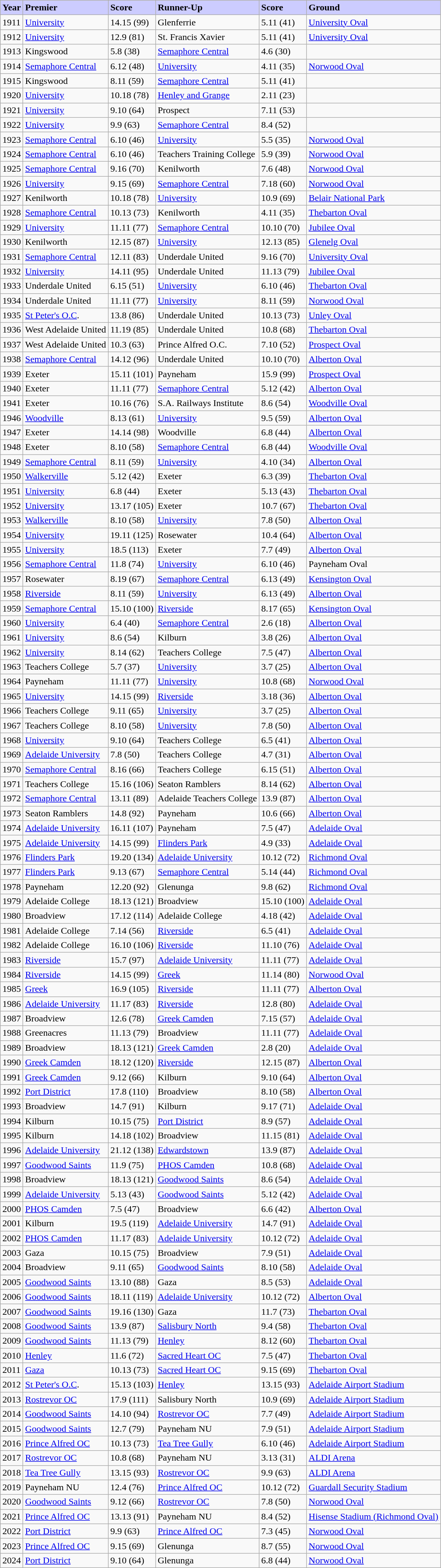<table class="wikitable">
<tr bgcolor="#ccccff">
<td><strong>Year</strong></td>
<td><strong>Premier</strong></td>
<td><strong>Score</strong></td>
<td><strong>Runner-Up</strong></td>
<td><strong>Score</strong></td>
<td><strong>Ground</strong></td>
</tr>
<tr>
<td>1911</td>
<td><a href='#'>University</a></td>
<td>14.15 (99)</td>
<td>Glenferrie</td>
<td>5.11 (41)</td>
<td><a href='#'>University Oval</a></td>
</tr>
<tr>
<td>1912</td>
<td><a href='#'>University</a></td>
<td>12.9 (81)</td>
<td>St. Francis Xavier</td>
<td>5.11 (41)</td>
<td><a href='#'>University Oval</a></td>
</tr>
<tr>
<td>1913</td>
<td>Kingswood</td>
<td>5.8 (38)</td>
<td><a href='#'>Semaphore Central</a></td>
<td>4.6 (30)</td>
<td></td>
</tr>
<tr>
<td>1914</td>
<td><a href='#'>Semaphore Central</a></td>
<td>6.12 (48)</td>
<td><a href='#'>University</a></td>
<td>4.11 (35)</td>
<td><a href='#'>Norwood Oval</a></td>
</tr>
<tr>
<td>1915</td>
<td>Kingswood</td>
<td>8.11 (59)</td>
<td><a href='#'>Semaphore Central</a></td>
<td>5.11 (41)</td>
<td></td>
</tr>
<tr>
<td>1920</td>
<td><a href='#'>University</a></td>
<td>10.18 (78)</td>
<td><a href='#'>Henley and Grange</a></td>
<td>2.11 (23)</td>
<td></td>
</tr>
<tr>
<td>1921</td>
<td><a href='#'>University</a></td>
<td>9.10 (64)</td>
<td>Prospect</td>
<td>7.11 (53)</td>
<td></td>
</tr>
<tr>
<td>1922</td>
<td><a href='#'>University</a></td>
<td>9.9 (63)</td>
<td><a href='#'>Semaphore Central</a></td>
<td>8.4 (52)</td>
<td></td>
</tr>
<tr>
<td>1923</td>
<td><a href='#'>Semaphore Central</a></td>
<td>6.10 (46)</td>
<td><a href='#'>University</a></td>
<td>5.5 (35)</td>
<td><a href='#'>Norwood Oval</a></td>
</tr>
<tr>
<td>1924</td>
<td><a href='#'>Semaphore Central</a></td>
<td>6.10 (46)</td>
<td>Teachers Training College</td>
<td>5.9 (39)</td>
<td><a href='#'>Norwood Oval</a></td>
</tr>
<tr>
<td>1925</td>
<td><a href='#'>Semaphore Central</a></td>
<td>9.16 (70)</td>
<td>Kenilworth</td>
<td>7.6 (48)</td>
<td><a href='#'>Norwood Oval</a></td>
</tr>
<tr>
<td>1926</td>
<td><a href='#'>University</a></td>
<td>9.15 (69)</td>
<td><a href='#'>Semaphore Central</a></td>
<td>7.18 (60)</td>
<td><a href='#'>Norwood Oval</a></td>
</tr>
<tr>
<td>1927</td>
<td>Kenilworth</td>
<td>10.18 (78)</td>
<td><a href='#'>University</a></td>
<td>10.9 (69)</td>
<td><a href='#'>Belair National Park</a></td>
</tr>
<tr>
<td>1928</td>
<td><a href='#'>Semaphore Central</a></td>
<td>10.13 (73)</td>
<td>Kenilworth</td>
<td>4.11 (35)</td>
<td><a href='#'>Thebarton Oval</a></td>
</tr>
<tr>
<td>1929</td>
<td><a href='#'>University</a></td>
<td>11.11 (77)</td>
<td><a href='#'>Semaphore Central</a></td>
<td>10.10 (70)</td>
<td><a href='#'>Jubilee Oval</a></td>
</tr>
<tr>
<td>1930</td>
<td>Kenilworth</td>
<td>12.15 (87)</td>
<td><a href='#'>University</a></td>
<td>12.13 (85)</td>
<td><a href='#'>Glenelg Oval</a></td>
</tr>
<tr>
<td>1931</td>
<td><a href='#'>Semaphore Central</a></td>
<td>12.11 (83)</td>
<td>Underdale United</td>
<td>9.16 (70)</td>
<td><a href='#'>University Oval</a></td>
</tr>
<tr>
<td>1932</td>
<td><a href='#'>University</a></td>
<td>14.11 (95)</td>
<td>Underdale United</td>
<td>11.13 (79)</td>
<td><a href='#'>Jubilee Oval</a></td>
</tr>
<tr>
<td>1933</td>
<td>Underdale United</td>
<td>6.15 (51)</td>
<td><a href='#'>University</a></td>
<td>6.10 (46)</td>
<td><a href='#'>Thebarton Oval</a></td>
</tr>
<tr>
<td>1934</td>
<td>Underdale United</td>
<td>11.11 (77)</td>
<td><a href='#'>University</a></td>
<td>8.11 (59)</td>
<td><a href='#'>Norwood Oval</a></td>
</tr>
<tr>
<td>1935</td>
<td><a href='#'>St Peter's O.C</a>.</td>
<td>13.8 (86)</td>
<td>Underdale United</td>
<td>10.13 (73)</td>
<td><a href='#'>Unley Oval</a></td>
</tr>
<tr>
<td>1936</td>
<td>West Adelaide United</td>
<td>11.19 (85)</td>
<td>Underdale United</td>
<td>10.8 (68)</td>
<td><a href='#'>Thebarton Oval</a></td>
</tr>
<tr>
<td>1937</td>
<td>West Adelaide United</td>
<td>10.3 (63)</td>
<td>Prince Alfred O.C.</td>
<td>7.10 (52)</td>
<td><a href='#'>Prospect Oval</a></td>
</tr>
<tr>
<td>1938</td>
<td><a href='#'>Semaphore Central</a></td>
<td>14.12 (96)</td>
<td>Underdale United</td>
<td>10.10 (70)</td>
<td><a href='#'>Alberton Oval</a></td>
</tr>
<tr>
<td>1939</td>
<td>Exeter</td>
<td>15.11 (101)</td>
<td>Payneham</td>
<td>15.9 (99)</td>
<td><a href='#'>Prospect Oval</a></td>
</tr>
<tr>
<td>1940</td>
<td>Exeter</td>
<td>11.11 (77)</td>
<td><a href='#'>Semaphore Central</a></td>
<td>5.12 (42)</td>
<td><a href='#'>Alberton Oval</a></td>
</tr>
<tr>
<td>1941</td>
<td>Exeter</td>
<td>10.16 (76)</td>
<td>S.A. Railways Institute</td>
<td>8.6 (54)</td>
<td><a href='#'>Woodville Oval</a></td>
</tr>
<tr>
<td>1946</td>
<td><a href='#'>Woodville</a></td>
<td>8.13 (61)</td>
<td><a href='#'>University</a></td>
<td>9.5 (59)</td>
<td><a href='#'>Alberton Oval</a></td>
</tr>
<tr>
<td>1947</td>
<td>Exeter</td>
<td>14.14 (98)</td>
<td>Woodville</td>
<td>6.8 (44)</td>
<td><a href='#'>Alberton Oval</a></td>
</tr>
<tr>
<td>1948</td>
<td>Exeter</td>
<td>8.10 (58)</td>
<td><a href='#'>Semaphore Central</a></td>
<td>6.8 (44)</td>
<td><a href='#'>Woodville Oval</a></td>
</tr>
<tr>
<td>1949</td>
<td><a href='#'>Semaphore Central</a></td>
<td>8.11 (59)</td>
<td><a href='#'>University</a></td>
<td>4.10 (34)</td>
<td><a href='#'>Alberton Oval</a></td>
</tr>
<tr>
<td>1950</td>
<td><a href='#'>Walkerville</a></td>
<td>5.12 (42)</td>
<td>Exeter</td>
<td>6.3 (39)</td>
<td><a href='#'>Thebarton Oval</a></td>
</tr>
<tr>
<td>1951</td>
<td><a href='#'>University</a></td>
<td>6.8 (44)</td>
<td>Exeter</td>
<td>5.13 (43)</td>
<td><a href='#'>Thebarton Oval</a></td>
</tr>
<tr>
<td>1952</td>
<td><a href='#'>University</a></td>
<td>13.17 (105)</td>
<td>Exeter</td>
<td>10.7 (67)</td>
<td><a href='#'>Thebarton Oval</a></td>
</tr>
<tr>
<td>1953</td>
<td><a href='#'>Walkerville</a></td>
<td>8.10 (58)</td>
<td><a href='#'>University</a></td>
<td>7.8 (50)</td>
<td><a href='#'>Alberton Oval</a></td>
</tr>
<tr>
<td>1954</td>
<td><a href='#'>University</a></td>
<td>19.11 (125)</td>
<td>Rosewater</td>
<td>10.4 (64)</td>
<td><a href='#'>Alberton Oval</a></td>
</tr>
<tr>
<td>1955</td>
<td><a href='#'>University</a></td>
<td>18.5 (113)</td>
<td>Exeter</td>
<td>7.7 (49)</td>
<td><a href='#'>Alberton Oval</a></td>
</tr>
<tr>
<td>1956</td>
<td><a href='#'>Semaphore Central</a></td>
<td>11.8 (74)</td>
<td><a href='#'>University</a></td>
<td>6.10 (46)</td>
<td>Payneham Oval</td>
</tr>
<tr>
<td>1957</td>
<td>Rosewater</td>
<td>8.19 (67)</td>
<td><a href='#'>Semaphore Central</a></td>
<td>6.13 (49)</td>
<td><a href='#'>Kensington Oval</a></td>
</tr>
<tr>
<td>1958</td>
<td><a href='#'>Riverside</a></td>
<td>8.11 (59)</td>
<td><a href='#'>University</a></td>
<td>6.13 (49)</td>
<td><a href='#'>Alberton Oval</a></td>
</tr>
<tr>
<td>1959</td>
<td><a href='#'>Semaphore Central</a></td>
<td>15.10 (100)</td>
<td><a href='#'>Riverside</a></td>
<td>8.17 (65)</td>
<td><a href='#'>Kensington Oval</a></td>
</tr>
<tr>
<td>1960</td>
<td><a href='#'>University</a></td>
<td>6.4 (40)</td>
<td><a href='#'>Semaphore Central</a></td>
<td>2.6 (18)</td>
<td><a href='#'>Alberton Oval</a></td>
</tr>
<tr>
<td>1961</td>
<td><a href='#'>University</a></td>
<td>8.6 (54)</td>
<td>Kilburn</td>
<td>3.8 (26)</td>
<td><a href='#'>Alberton Oval</a></td>
</tr>
<tr>
<td>1962</td>
<td><a href='#'>University</a></td>
<td>8.14 (62)</td>
<td>Teachers College</td>
<td>7.5 (47)</td>
<td><a href='#'>Alberton Oval</a></td>
</tr>
<tr>
<td>1963</td>
<td>Teachers College</td>
<td>5.7 (37)</td>
<td><a href='#'>University</a></td>
<td>3.7 (25)</td>
<td><a href='#'>Alberton Oval</a></td>
</tr>
<tr>
<td>1964</td>
<td>Payneham</td>
<td>11.11 (77)</td>
<td><a href='#'>University</a></td>
<td>10.8 (68)</td>
<td><a href='#'>Norwood Oval</a></td>
</tr>
<tr>
<td>1965</td>
<td><a href='#'>University</a></td>
<td>14.15 (99)</td>
<td><a href='#'>Riverside</a></td>
<td>3.18 (36)</td>
<td><a href='#'>Alberton Oval</a></td>
</tr>
<tr>
<td>1966</td>
<td>Teachers College</td>
<td>9.11 (65)</td>
<td><a href='#'>University</a></td>
<td>3.7 (25)</td>
<td><a href='#'>Alberton Oval</a></td>
</tr>
<tr>
<td>1967</td>
<td>Teachers College</td>
<td>8.10 (58)</td>
<td><a href='#'>University</a></td>
<td>7.8 (50)</td>
<td><a href='#'>Alberton Oval</a></td>
</tr>
<tr>
<td>1968</td>
<td><a href='#'>University</a></td>
<td>9.10 (64)</td>
<td>Teachers College</td>
<td>6.5 (41)</td>
<td><a href='#'>Alberton Oval</a></td>
</tr>
<tr>
<td>1969</td>
<td><a href='#'>Adelaide University</a></td>
<td>7.8 (50)</td>
<td>Teachers College</td>
<td>4.7 (31)</td>
<td><a href='#'>Alberton Oval</a></td>
</tr>
<tr>
<td>1970</td>
<td><a href='#'>Semaphore Central</a></td>
<td>8.16 (66)</td>
<td>Teachers College</td>
<td>6.15 (51)</td>
<td><a href='#'>Alberton Oval</a></td>
</tr>
<tr>
<td>1971</td>
<td>Teachers College</td>
<td>15.16 (106)</td>
<td>Seaton Ramblers</td>
<td>8.14 (62)</td>
<td><a href='#'>Alberton Oval</a></td>
</tr>
<tr>
<td>1972</td>
<td><a href='#'>Semaphore Central</a></td>
<td>13.11 (89)</td>
<td>Adelaide Teachers College</td>
<td>13.9 (87)</td>
<td><a href='#'>Alberton Oval</a></td>
</tr>
<tr>
<td>1973</td>
<td>Seaton Ramblers</td>
<td>14.8 (92)</td>
<td>Payneham</td>
<td>10.6 (66)</td>
<td><a href='#'>Alberton Oval</a></td>
</tr>
<tr>
<td>1974</td>
<td><a href='#'>Adelaide University</a></td>
<td>16.11 (107)</td>
<td>Payneham</td>
<td>7.5 (47)</td>
<td><a href='#'>Adelaide Oval</a></td>
</tr>
<tr>
<td>1975</td>
<td><a href='#'>Adelaide University</a></td>
<td>14.15 (99)</td>
<td><a href='#'>Flinders Park</a></td>
<td>4.9 (33)</td>
<td><a href='#'>Adelaide Oval</a></td>
</tr>
<tr>
<td>1976</td>
<td><a href='#'>Flinders Park</a></td>
<td>19.20 (134)</td>
<td><a href='#'>Adelaide University</a></td>
<td>10.12 (72)</td>
<td><a href='#'>Richmond Oval</a></td>
</tr>
<tr>
<td>1977</td>
<td><a href='#'>Flinders Park</a></td>
<td>9.13 (67)</td>
<td><a href='#'>Semaphore Central</a></td>
<td>5.14 (44)</td>
<td><a href='#'>Richmond Oval</a></td>
</tr>
<tr>
<td>1978</td>
<td>Payneham</td>
<td>12.20 (92)</td>
<td>Glenunga</td>
<td>9.8 (62)</td>
<td><a href='#'>Richmond Oval</a></td>
</tr>
<tr>
<td>1979</td>
<td>Adelaide College</td>
<td>18.13 (121)</td>
<td>Broadview</td>
<td>15.10 (100)</td>
<td><a href='#'>Adelaide Oval</a></td>
</tr>
<tr>
<td>1980</td>
<td>Broadview</td>
<td>17.12 (114)</td>
<td>Adelaide College</td>
<td>4.18 (42)</td>
<td><a href='#'>Adelaide Oval</a></td>
</tr>
<tr>
<td>1981</td>
<td>Adelaide College</td>
<td>7.14 (56)</td>
<td><a href='#'>Riverside</a></td>
<td>6.5 (41)</td>
<td><a href='#'>Adelaide Oval</a></td>
</tr>
<tr>
<td>1982</td>
<td>Adelaide College</td>
<td>16.10 (106)</td>
<td><a href='#'>Riverside</a></td>
<td>11.10 (76)</td>
<td><a href='#'>Adelaide Oval</a></td>
</tr>
<tr>
<td>1983</td>
<td><a href='#'>Riverside</a></td>
<td>15.7 (97)</td>
<td><a href='#'>Adelaide University</a></td>
<td>11.11 (77)</td>
<td><a href='#'>Adelaide Oval</a></td>
</tr>
<tr>
<td>1984</td>
<td><a href='#'>Riverside</a></td>
<td>14.15 (99)</td>
<td><a href='#'>Greek</a></td>
<td>11.14 (80)</td>
<td><a href='#'>Norwood Oval</a></td>
</tr>
<tr>
<td>1985</td>
<td><a href='#'>Greek</a></td>
<td>16.9 (105)</td>
<td><a href='#'>Riverside</a></td>
<td>11.11 (77)</td>
<td><a href='#'>Alberton Oval</a></td>
</tr>
<tr>
<td>1986</td>
<td><a href='#'>Adelaide University</a></td>
<td>11.17 (83)</td>
<td><a href='#'>Riverside</a></td>
<td>12.8 (80)</td>
<td><a href='#'>Adelaide Oval</a></td>
</tr>
<tr>
<td>1987</td>
<td>Broadview</td>
<td>12.6 (78)</td>
<td><a href='#'>Greek Camden</a></td>
<td>7.15 (57)</td>
<td><a href='#'>Adelaide Oval</a></td>
</tr>
<tr>
<td>1988</td>
<td>Greenacres</td>
<td>11.13 (79)</td>
<td>Broadview</td>
<td>11.11 (77)</td>
<td><a href='#'>Adelaide Oval</a></td>
</tr>
<tr>
<td>1989</td>
<td>Broadview</td>
<td>18.13 (121)</td>
<td><a href='#'>Greek Camden</a></td>
<td>2.8 (20)</td>
<td><a href='#'>Adelaide Oval</a></td>
</tr>
<tr>
<td>1990</td>
<td><a href='#'>Greek Camden</a></td>
<td>18.12 (120)</td>
<td><a href='#'>Riverside</a></td>
<td>12.15 (87)</td>
<td><a href='#'>Alberton Oval</a></td>
</tr>
<tr>
<td>1991</td>
<td><a href='#'>Greek Camden</a></td>
<td>9.12 (66)</td>
<td>Kilburn</td>
<td>9.10 (64)</td>
<td><a href='#'>Alberton Oval</a></td>
</tr>
<tr>
<td>1992</td>
<td><a href='#'>Port District</a></td>
<td>17.8 (110)</td>
<td>Broadview</td>
<td>8.10 (58)</td>
<td><a href='#'>Alberton Oval</a></td>
</tr>
<tr>
<td>1993</td>
<td>Broadview</td>
<td>14.7 (91)</td>
<td>Kilburn</td>
<td>9.17 (71)</td>
<td><a href='#'>Adelaide Oval</a></td>
</tr>
<tr>
<td>1994</td>
<td>Kilburn</td>
<td>10.15 (75)</td>
<td><a href='#'>Port District</a></td>
<td>8.9 (57)</td>
<td><a href='#'>Adelaide Oval</a></td>
</tr>
<tr>
<td>1995</td>
<td>Kilburn</td>
<td>14.18 (102)</td>
<td>Broadview</td>
<td>11.15 (81)</td>
<td><a href='#'>Adelaide Oval</a></td>
</tr>
<tr>
<td>1996</td>
<td><a href='#'>Adelaide University</a></td>
<td>21.12 (138)</td>
<td><a href='#'>Edwardstown</a></td>
<td>13.9 (87)</td>
<td><a href='#'>Adelaide Oval</a></td>
</tr>
<tr>
<td>1997</td>
<td><a href='#'>Goodwood Saints</a></td>
<td>11.9 (75)</td>
<td><a href='#'>PHOS Camden</a></td>
<td>10.8 (68)</td>
<td><a href='#'>Adelaide Oval</a></td>
</tr>
<tr>
<td>1998</td>
<td>Broadview</td>
<td>18.13 (121)</td>
<td><a href='#'>Goodwood Saints</a></td>
<td>8.6 (54)</td>
<td><a href='#'>Adelaide Oval</a></td>
</tr>
<tr>
<td>1999</td>
<td><a href='#'>Adelaide University</a></td>
<td>5.13 (43)</td>
<td><a href='#'>Goodwood Saints</a></td>
<td>5.12 (42)</td>
<td><a href='#'>Adelaide Oval</a></td>
</tr>
<tr>
<td>2000</td>
<td><a href='#'>PHOS Camden</a></td>
<td>7.5 (47)</td>
<td>Broadview</td>
<td>6.6 (42)</td>
<td><a href='#'>Alberton Oval</a></td>
</tr>
<tr>
<td>2001</td>
<td>Kilburn</td>
<td>19.5 (119)</td>
<td><a href='#'>Adelaide University</a></td>
<td>14.7 (91)</td>
<td><a href='#'>Adelaide Oval</a></td>
</tr>
<tr>
<td>2002</td>
<td><a href='#'>PHOS Camden</a></td>
<td>11.17 (83)</td>
<td><a href='#'>Adelaide University</a></td>
<td>10.12 (72)</td>
<td><a href='#'>Adelaide Oval</a></td>
</tr>
<tr>
<td>2003</td>
<td>Gaza</td>
<td>10.15 (75)</td>
<td>Broadview</td>
<td>7.9 (51)</td>
<td><a href='#'>Adelaide Oval</a></td>
</tr>
<tr>
<td>2004</td>
<td>Broadview</td>
<td>9.11 (65)</td>
<td><a href='#'>Goodwood Saints</a></td>
<td>8.10 (58)</td>
<td><a href='#'>Adelaide Oval</a></td>
</tr>
<tr>
<td>2005</td>
<td><a href='#'>Goodwood Saints</a></td>
<td>13.10 (88)</td>
<td>Gaza</td>
<td>8.5 (53)</td>
<td><a href='#'>Adelaide Oval</a></td>
</tr>
<tr>
<td>2006</td>
<td><a href='#'>Goodwood Saints</a></td>
<td>18.11 (119)</td>
<td><a href='#'>Adelaide University</a></td>
<td>10.12 (72)</td>
<td><a href='#'>Alberton Oval</a></td>
</tr>
<tr>
<td>2007</td>
<td><a href='#'>Goodwood Saints</a></td>
<td>19.16 (130)</td>
<td>Gaza</td>
<td>11.7 (73)</td>
<td><a href='#'>Thebarton Oval</a></td>
</tr>
<tr>
<td>2008</td>
<td><a href='#'>Goodwood Saints</a></td>
<td>13.9 (87)</td>
<td><a href='#'>Salisbury North</a></td>
<td>9.4 (58)</td>
<td><a href='#'>Thebarton Oval</a></td>
</tr>
<tr>
<td>2009</td>
<td><a href='#'>Goodwood Saints</a></td>
<td>11.13 (79)</td>
<td><a href='#'>Henley</a></td>
<td>8.12 (60)</td>
<td><a href='#'>Thebarton Oval</a></td>
</tr>
<tr>
<td>2010</td>
<td><a href='#'>Henley</a></td>
<td>11.6 (72)</td>
<td><a href='#'>Sacred Heart OC</a></td>
<td>7.5 (47)</td>
<td><a href='#'>Thebarton Oval</a></td>
</tr>
<tr>
<td>2011</td>
<td><a href='#'>Gaza</a></td>
<td>10.13 (73)</td>
<td><a href='#'>Sacred Heart OC</a></td>
<td>9.15 (69)</td>
<td><a href='#'>Thebarton Oval</a></td>
</tr>
<tr>
<td>2012</td>
<td><a href='#'>St Peter's O.C</a>.</td>
<td>15.13 (103)</td>
<td><a href='#'>Henley</a></td>
<td>13.15 (93)</td>
<td><a href='#'>Adelaide Airport Stadium</a></td>
</tr>
<tr>
<td>2013</td>
<td><a href='#'>Rostrevor OC</a></td>
<td>17.9 (111)</td>
<td>Salisbury North</td>
<td>10.9 (69)</td>
<td><a href='#'>Adelaide Airport Stadium</a></td>
</tr>
<tr>
<td>2014</td>
<td><a href='#'>Goodwood Saints</a></td>
<td>14.10 (94)</td>
<td><a href='#'>Rostrevor OC</a></td>
<td>7.7 (49)</td>
<td><a href='#'>Adelaide Airport Stadium</a></td>
</tr>
<tr>
<td>2015</td>
<td><a href='#'>Goodwood Saints</a></td>
<td>12.7 (79)</td>
<td>Payneham NU</td>
<td>7.9 (51)</td>
<td><a href='#'>Adelaide Airport Stadium</a></td>
</tr>
<tr>
<td>2016</td>
<td><a href='#'>Prince Alfred OC</a></td>
<td>10.13 (73)</td>
<td><a href='#'>Tea Tree Gully</a></td>
<td>6.10 (46)</td>
<td><a href='#'>Adelaide Airport Stadium</a></td>
</tr>
<tr>
<td>2017</td>
<td><a href='#'>Rostrevor OC</a></td>
<td>10.8 (68)</td>
<td>Payneham NU</td>
<td>3.13 (31)</td>
<td><a href='#'>ALDI Arena</a></td>
</tr>
<tr>
<td>2018</td>
<td><a href='#'>Tea Tree Gully</a></td>
<td>13.15 (93)</td>
<td><a href='#'>Rostrevor OC</a></td>
<td>9.9 (63)</td>
<td><a href='#'>ALDI Arena</a></td>
</tr>
<tr>
<td>2019</td>
<td>Payneham NU</td>
<td>12.4 (76)</td>
<td><a href='#'>Prince Alfred OC</a></td>
<td>10.12 (72)</td>
<td><a href='#'>Guardall Security Stadium</a></td>
</tr>
<tr>
<td>2020</td>
<td><a href='#'>Goodwood Saints</a></td>
<td>9.12 (66)</td>
<td><a href='#'>Rostrevor OC</a></td>
<td>7.8 (50)</td>
<td><a href='#'>Norwood Oval</a></td>
</tr>
<tr>
<td>2021</td>
<td><a href='#'>Prince Alfred OC</a></td>
<td>13.13 (91)</td>
<td>Payneham NU</td>
<td>8.4 (52)</td>
<td><a href='#'>Hisense Stadium (Richmond Oval)</a></td>
</tr>
<tr>
<td>2022</td>
<td><a href='#'>Port District</a></td>
<td>9.9 (63)</td>
<td><a href='#'>Prince Alfred OC</a></td>
<td>7.3 (45)</td>
<td><a href='#'>Norwood Oval</a></td>
</tr>
<tr>
<td>2023</td>
<td><a href='#'>Prince Alfred OC</a></td>
<td>9.15 (69)</td>
<td>Glenunga</td>
<td>8.7 (55)</td>
<td><a href='#'>Norwood Oval</a></td>
</tr>
<tr>
<td>2024</td>
<td><a href='#'>Port District</a></td>
<td>9.10 (64)</td>
<td>Glenunga</td>
<td>6.8 (44)</td>
<td><a href='#'>Norwood Oval</a></td>
</tr>
</table>
